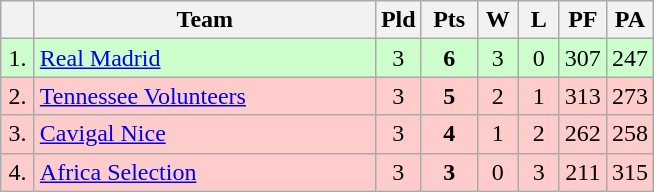<table class=wikitable style="text-align:center">
<tr>
<th width=15></th>
<th width=220>Team</th>
<th width=20>Pld</th>
<th width=30>Pts</th>
<th width=20>W</th>
<th width=20>L</th>
<th width=20>PF</th>
<th width=20>PA</th>
</tr>
<tr style="background: #ccffcc;">
<td>1.</td>
<td align=left> <a href='#'>Real Madrid</a></td>
<td>3</td>
<td><strong>6</strong></td>
<td>3</td>
<td>0</td>
<td>307</td>
<td>247</td>
</tr>
<tr style="background:#ffcccc;">
<td>2.</td>
<td align=left> <a href='#'>Tennessee Volunteers</a></td>
<td>3</td>
<td><strong>5</strong></td>
<td>2</td>
<td>1</td>
<td>313</td>
<td>273</td>
</tr>
<tr style="background:#ffcccc;">
<td>3.</td>
<td align=left> <a href='#'>Cavigal Nice</a></td>
<td>3</td>
<td><strong>4</strong></td>
<td>1</td>
<td>2</td>
<td>262</td>
<td>258</td>
</tr>
<tr style="background:#ffcccc;">
<td>4.</td>
<td align=left> <a href='#'>Africa Selection</a></td>
<td>3</td>
<td><strong>3</strong></td>
<td>0</td>
<td>3</td>
<td>211</td>
<td>315</td>
</tr>
</table>
